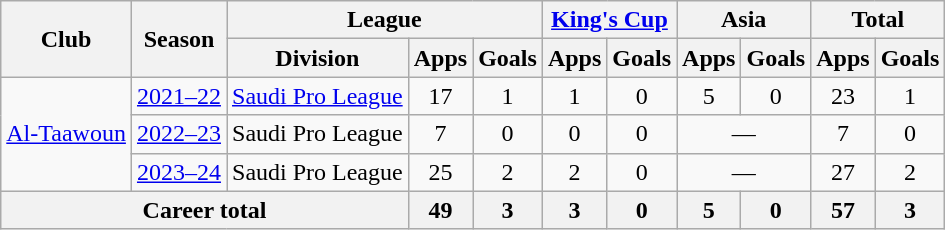<table class="wikitable" style="text-align: center">
<tr>
<th rowspan=2>Club</th>
<th rowspan=2>Season</th>
<th colspan=3>League</th>
<th colspan=2><a href='#'>King's Cup</a></th>
<th colspan=2>Asia</th>
<th colspan=2>Total</th>
</tr>
<tr>
<th>Division</th>
<th>Apps</th>
<th>Goals</th>
<th>Apps</th>
<th>Goals</th>
<th>Apps</th>
<th>Goals</th>
<th>Apps</th>
<th>Goals</th>
</tr>
<tr>
<td rowspan=3><a href='#'>Al-Taawoun</a></td>
<td><a href='#'>2021–22</a></td>
<td><a href='#'>Saudi Pro League</a></td>
<td>17</td>
<td>1</td>
<td>1</td>
<td>0</td>
<td>5</td>
<td>0</td>
<td>23</td>
<td>1</td>
</tr>
<tr>
<td><a href='#'>2022–23</a></td>
<td>Saudi Pro League</td>
<td>7</td>
<td>0</td>
<td>0</td>
<td>0</td>
<td colspan=2>—</td>
<td>7</td>
<td>0</td>
</tr>
<tr>
<td><a href='#'>2023–24</a></td>
<td>Saudi Pro League</td>
<td>25</td>
<td>2</td>
<td>2</td>
<td>0</td>
<td colspan=2>—</td>
<td>27</td>
<td>2</td>
</tr>
<tr>
<th colspan=3>Career total</th>
<th>49</th>
<th>3</th>
<th>3</th>
<th>0</th>
<th>5</th>
<th>0</th>
<th>57</th>
<th>3</th>
</tr>
</table>
